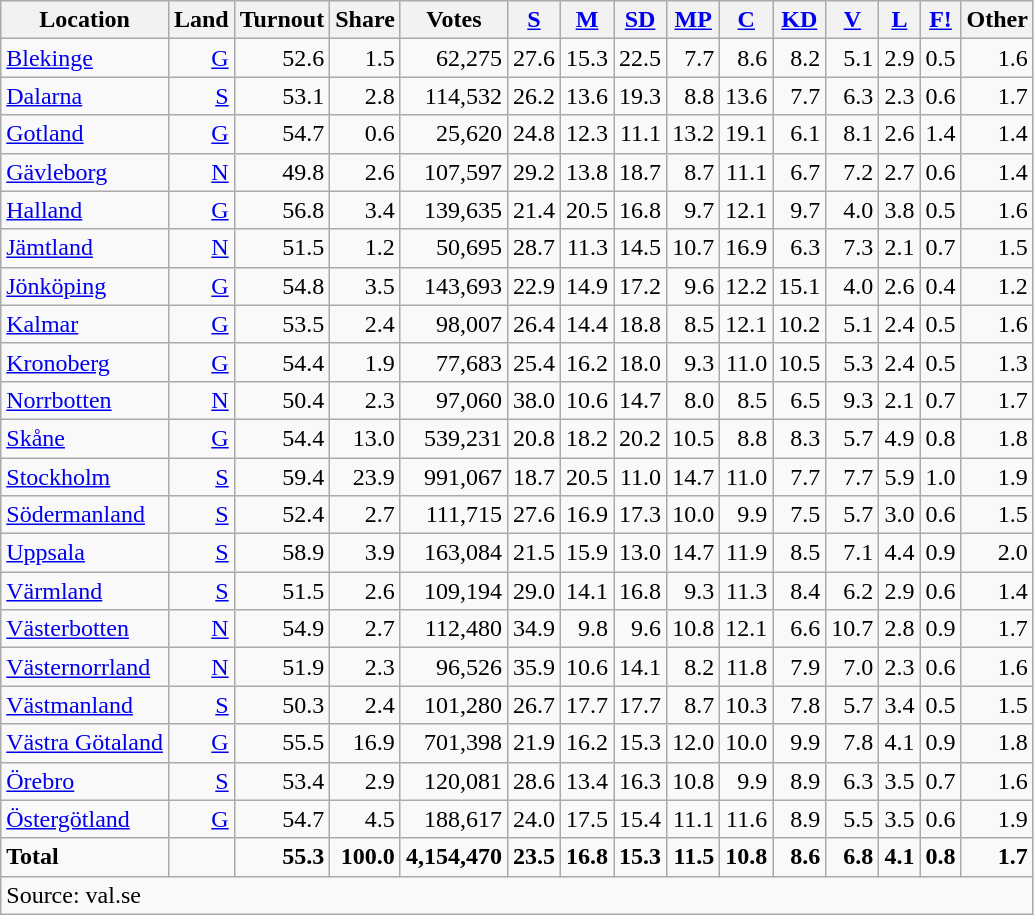<table class="wikitable sortable" style=text-align:right>
<tr>
<th>Location</th>
<th>Land</th>
<th>Turnout</th>
<th>Share</th>
<th>Votes</th>
<th><a href='#'>S</a></th>
<th><a href='#'>M</a></th>
<th><a href='#'>SD</a></th>
<th><a href='#'>MP</a></th>
<th><a href='#'>C</a></th>
<th><a href='#'>KD</a></th>
<th><a href='#'>V</a></th>
<th><a href='#'>L</a></th>
<th><a href='#'>F!</a></th>
<th>Other</th>
</tr>
<tr>
<td align=left><a href='#'>Blekinge</a></td>
<td><a href='#'>G</a></td>
<td>52.6</td>
<td>1.5</td>
<td>62,275</td>
<td>27.6</td>
<td>15.3</td>
<td>22.5</td>
<td>7.7</td>
<td>8.6</td>
<td>8.2</td>
<td>5.1</td>
<td>2.9</td>
<td>0.5</td>
<td>1.6</td>
</tr>
<tr>
<td align=left><a href='#'>Dalarna</a></td>
<td><a href='#'>S</a></td>
<td>53.1</td>
<td>2.8</td>
<td>114,532</td>
<td>26.2</td>
<td>13.6</td>
<td>19.3</td>
<td>8.8</td>
<td>13.6</td>
<td>7.7</td>
<td>6.3</td>
<td>2.3</td>
<td>0.6</td>
<td>1.7</td>
</tr>
<tr>
<td align=left><a href='#'>Gotland</a></td>
<td><a href='#'>G</a></td>
<td>54.7</td>
<td>0.6</td>
<td>25,620</td>
<td>24.8</td>
<td>12.3</td>
<td>11.1</td>
<td>13.2</td>
<td>19.1</td>
<td>6.1</td>
<td>8.1</td>
<td>2.6</td>
<td>1.4</td>
<td>1.4</td>
</tr>
<tr>
<td align=left><a href='#'>Gävleborg</a></td>
<td><a href='#'>N</a></td>
<td>49.8</td>
<td>2.6</td>
<td>107,597</td>
<td>29.2</td>
<td>13.8</td>
<td>18.7</td>
<td>8.7</td>
<td>11.1</td>
<td>6.7</td>
<td>7.2</td>
<td>2.7</td>
<td>0.6</td>
<td>1.4</td>
</tr>
<tr>
<td align=left><a href='#'>Halland</a></td>
<td><a href='#'>G</a></td>
<td>56.8</td>
<td>3.4</td>
<td>139,635</td>
<td>21.4</td>
<td>20.5</td>
<td>16.8</td>
<td>9.7</td>
<td>12.1</td>
<td>9.7</td>
<td>4.0</td>
<td>3.8</td>
<td>0.5</td>
<td>1.6</td>
</tr>
<tr>
<td align=left><a href='#'>Jämtland</a></td>
<td><a href='#'>N</a></td>
<td>51.5</td>
<td>1.2</td>
<td>50,695</td>
<td>28.7</td>
<td>11.3</td>
<td>14.5</td>
<td>10.7</td>
<td>16.9</td>
<td>6.3</td>
<td>7.3</td>
<td>2.1</td>
<td>0.7</td>
<td>1.5</td>
</tr>
<tr>
<td align=left><a href='#'>Jönköping</a></td>
<td><a href='#'>G</a></td>
<td>54.8</td>
<td>3.5</td>
<td>143,693</td>
<td>22.9</td>
<td>14.9</td>
<td>17.2</td>
<td>9.6</td>
<td>12.2</td>
<td>15.1</td>
<td>4.0</td>
<td>2.6</td>
<td>0.4</td>
<td>1.2</td>
</tr>
<tr>
<td align=left><a href='#'>Kalmar</a></td>
<td><a href='#'>G</a></td>
<td>53.5</td>
<td>2.4</td>
<td>98,007</td>
<td>26.4</td>
<td>14.4</td>
<td>18.8</td>
<td>8.5</td>
<td>12.1</td>
<td>10.2</td>
<td>5.1</td>
<td>2.4</td>
<td>0.5</td>
<td>1.6</td>
</tr>
<tr>
<td align=left><a href='#'>Kronoberg</a></td>
<td><a href='#'>G</a></td>
<td>54.4</td>
<td>1.9</td>
<td>77,683</td>
<td>25.4</td>
<td>16.2</td>
<td>18.0</td>
<td>9.3</td>
<td>11.0</td>
<td>10.5</td>
<td>5.3</td>
<td>2.4</td>
<td>0.5</td>
<td>1.3</td>
</tr>
<tr>
<td align=left><a href='#'>Norrbotten</a></td>
<td><a href='#'>N</a></td>
<td>50.4</td>
<td>2.3</td>
<td>97,060</td>
<td>38.0</td>
<td>10.6</td>
<td>14.7</td>
<td>8.0</td>
<td>8.5</td>
<td>6.5</td>
<td>9.3</td>
<td>2.1</td>
<td>0.7</td>
<td>1.7</td>
</tr>
<tr>
<td align=left><a href='#'>Skåne</a></td>
<td><a href='#'>G</a></td>
<td>54.4</td>
<td>13.0</td>
<td>539,231</td>
<td>20.8</td>
<td>18.2</td>
<td>20.2</td>
<td>10.5</td>
<td>8.8</td>
<td>8.3</td>
<td>5.7</td>
<td>4.9</td>
<td>0.8</td>
<td>1.8</td>
</tr>
<tr>
<td align=left><a href='#'>Stockholm</a></td>
<td><a href='#'>S</a></td>
<td>59.4</td>
<td>23.9</td>
<td>991,067</td>
<td>18.7</td>
<td>20.5</td>
<td>11.0</td>
<td>14.7</td>
<td>11.0</td>
<td>7.7</td>
<td>7.7</td>
<td>5.9</td>
<td>1.0</td>
<td>1.9</td>
</tr>
<tr>
<td align=left><a href='#'>Södermanland</a></td>
<td><a href='#'>S</a></td>
<td>52.4</td>
<td>2.7</td>
<td>111,715</td>
<td>27.6</td>
<td>16.9</td>
<td>17.3</td>
<td>10.0</td>
<td>9.9</td>
<td>7.5</td>
<td>5.7</td>
<td>3.0</td>
<td>0.6</td>
<td>1.5</td>
</tr>
<tr>
<td align=left><a href='#'>Uppsala</a></td>
<td><a href='#'>S</a></td>
<td>58.9</td>
<td>3.9</td>
<td>163,084</td>
<td>21.5</td>
<td>15.9</td>
<td>13.0</td>
<td>14.7</td>
<td>11.9</td>
<td>8.5</td>
<td>7.1</td>
<td>4.4</td>
<td>0.9</td>
<td>2.0</td>
</tr>
<tr>
<td align=left><a href='#'>Värmland</a></td>
<td><a href='#'>S</a></td>
<td>51.5</td>
<td>2.6</td>
<td>109,194</td>
<td>29.0</td>
<td>14.1</td>
<td>16.8</td>
<td>9.3</td>
<td>11.3</td>
<td>8.4</td>
<td>6.2</td>
<td>2.9</td>
<td>0.6</td>
<td>1.4</td>
</tr>
<tr>
<td align=left><a href='#'>Västerbotten</a></td>
<td><a href='#'>N</a></td>
<td>54.9</td>
<td>2.7</td>
<td>112,480</td>
<td>34.9</td>
<td>9.8</td>
<td>9.6</td>
<td>10.8</td>
<td>12.1</td>
<td>6.6</td>
<td>10.7</td>
<td>2.8</td>
<td>0.9</td>
<td>1.7</td>
</tr>
<tr>
<td align=left><a href='#'>Västernorrland</a></td>
<td><a href='#'>N</a></td>
<td>51.9</td>
<td>2.3</td>
<td>96,526</td>
<td>35.9</td>
<td>10.6</td>
<td>14.1</td>
<td>8.2</td>
<td>11.8</td>
<td>7.9</td>
<td>7.0</td>
<td>2.3</td>
<td>0.6</td>
<td>1.6</td>
</tr>
<tr>
<td align=left><a href='#'>Västmanland</a></td>
<td><a href='#'>S</a></td>
<td>50.3</td>
<td>2.4</td>
<td>101,280</td>
<td>26.7</td>
<td>17.7</td>
<td>17.7</td>
<td>8.7</td>
<td>10.3</td>
<td>7.8</td>
<td>5.7</td>
<td>3.4</td>
<td>0.5</td>
<td>1.5</td>
</tr>
<tr>
<td align=left><a href='#'>Västra Götaland</a></td>
<td><a href='#'>G</a></td>
<td>55.5</td>
<td>16.9</td>
<td>701,398</td>
<td>21.9</td>
<td>16.2</td>
<td>15.3</td>
<td>12.0</td>
<td>10.0</td>
<td>9.9</td>
<td>7.8</td>
<td>4.1</td>
<td>0.9</td>
<td>1.8</td>
</tr>
<tr>
<td align=left><a href='#'>Örebro</a></td>
<td><a href='#'>S</a></td>
<td>53.4</td>
<td>2.9</td>
<td>120,081</td>
<td>28.6</td>
<td>13.4</td>
<td>16.3</td>
<td>10.8</td>
<td>9.9</td>
<td>8.9</td>
<td>6.3</td>
<td>3.5</td>
<td>0.7</td>
<td>1.6</td>
</tr>
<tr>
<td align=left><a href='#'>Östergötland</a></td>
<td><a href='#'>G</a></td>
<td>54.7</td>
<td>4.5</td>
<td>188,617</td>
<td>24.0</td>
<td>17.5</td>
<td>15.4</td>
<td>11.1</td>
<td>11.6</td>
<td>8.9</td>
<td>5.5</td>
<td>3.5</td>
<td>0.6</td>
<td>1.9</td>
</tr>
<tr>
<td align=left><strong>Total</strong></td>
<td></td>
<td><strong>55.3</strong></td>
<td><strong>100.0</strong></td>
<td><strong>4,154,470</strong></td>
<td><strong>23.5</strong></td>
<td><strong>16.8</strong></td>
<td><strong>15.3</strong></td>
<td><strong>11.5</strong></td>
<td><strong>10.8</strong></td>
<td><strong>8.6</strong></td>
<td><strong>6.8</strong></td>
<td><strong>4.1</strong></td>
<td><strong>0.8</strong></td>
<td><strong>1.7</strong></td>
</tr>
<tr>
<td align=left colspan=15>Source: val.se </td>
</tr>
</table>
